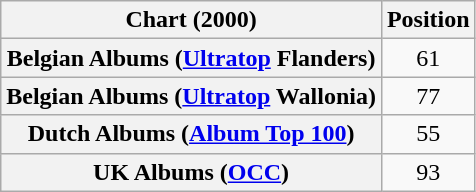<table class="wikitable sortable plainrowheaders" style="text-align:center">
<tr>
<th scope="col">Chart (2000)</th>
<th scope="col">Position</th>
</tr>
<tr>
<th scope="row">Belgian Albums (<a href='#'>Ultratop</a> Flanders)</th>
<td>61</td>
</tr>
<tr>
<th scope="row">Belgian Albums (<a href='#'>Ultratop</a> Wallonia)</th>
<td>77</td>
</tr>
<tr>
<th scope="row">Dutch Albums (<a href='#'>Album Top 100</a>)</th>
<td>55</td>
</tr>
<tr>
<th scope="row">UK Albums (<a href='#'>OCC</a>)</th>
<td>93</td>
</tr>
</table>
